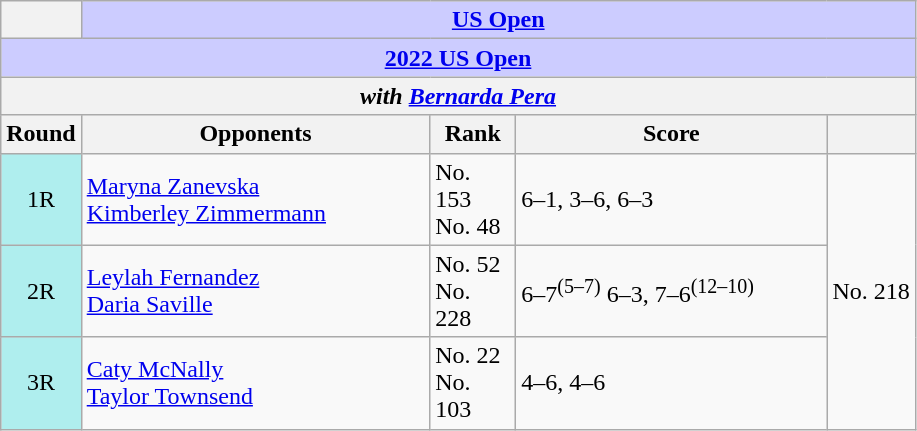<table class="wikitable collapsible collapsed">
<tr>
<th></th>
<th colspan=4 style="background:#ccf;"><a href='#'>US Open</a></th>
</tr>
<tr>
<th colspan=5 style="background:#ccf;"><a href='#'>2022 US Open</a></th>
</tr>
<tr>
<th colspan=5><em>with  <a href='#'>Bernarda Pera</a></em></th>
</tr>
<tr>
<th>Round</th>
<th width=225>Opponents</th>
<th width=50>Rank</th>
<th width=200>Score</th>
<th></th>
</tr>
<tr>
<td style="text-align:center; background:#afeeee;">1R</td>
<td> <a href='#'>Maryna Zanevska</a><br> <a href='#'>Kimberley Zimmermann</a></td>
<td>No. 153<br>No. 48</td>
<td>6–1, 3–6, 6–3</td>
<td rowspan=3>No. 218</td>
</tr>
<tr>
<td style="text-align:center; background:#afeeee;">2R</td>
<td> <a href='#'>Leylah Fernandez</a><br> <a href='#'>Daria Saville</a></td>
<td>No. 52<br>No. 228</td>
<td>6–7<sup>(5–7)</sup> 6–3, 7–6<sup>(12–10)</sup></td>
</tr>
<tr>
<td style="text-align:center; background:#afeeee;">3R</td>
<td> <a href='#'>Caty McNally</a><br> <a href='#'>Taylor Townsend</a></td>
<td>No. 22<br>No. 103</td>
<td>4–6, 4–6</td>
</tr>
</table>
